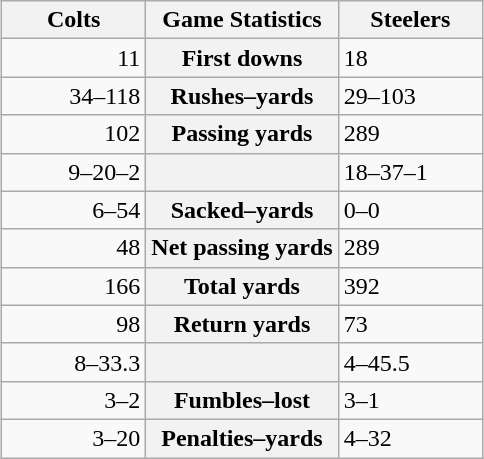<table class="wikitable" style="margin: 1em auto 1em auto">
<tr>
<th style="width:30%;">Colts</th>
<th style="width:40%;">Game Statistics</th>
<th style="width:30%;">Steelers</th>
</tr>
<tr>
<td style="text-align:right;">11</td>
<th>First downs</th>
<td>18</td>
</tr>
<tr>
<td style="text-align:right;">34–118</td>
<th>Rushes–yards</th>
<td>29–103</td>
</tr>
<tr>
<td style="text-align:right;">102</td>
<th>Passing yards</th>
<td>289</td>
</tr>
<tr>
<td style="text-align:right;">9–20–2</td>
<th></th>
<td>18–37–1</td>
</tr>
<tr>
<td style="text-align:right;">6–54</td>
<th>Sacked–yards</th>
<td>0–0</td>
</tr>
<tr>
<td style="text-align:right;">48</td>
<th>Net passing yards</th>
<td>289</td>
</tr>
<tr>
<td style="text-align:right;">166</td>
<th>Total yards</th>
<td>392</td>
</tr>
<tr>
<td style="text-align:right;">98</td>
<th>Return yards</th>
<td>73</td>
</tr>
<tr>
<td style="text-align:right;">8–33.3</td>
<th></th>
<td>4–45.5</td>
</tr>
<tr>
<td style="text-align:right;">3–2</td>
<th>Fumbles–lost</th>
<td>3–1</td>
</tr>
<tr>
<td style="text-align:right;">3–20</td>
<th>Penalties–yards</th>
<td>4–32</td>
</tr>
</table>
